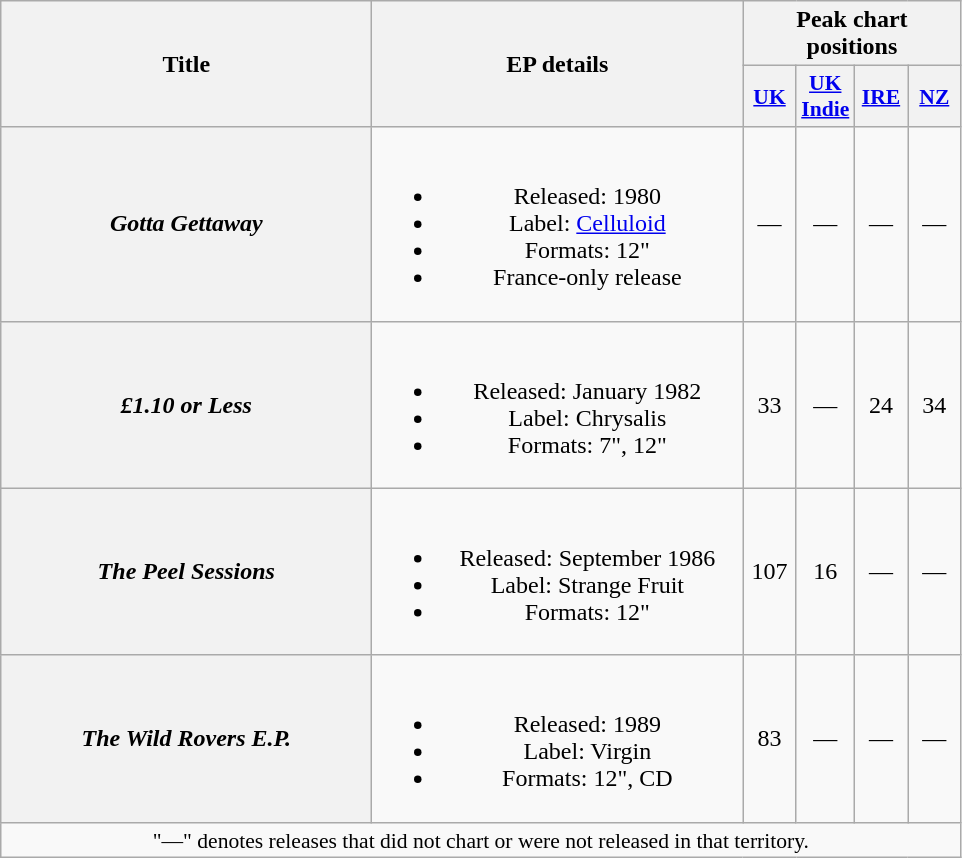<table class="wikitable plainrowheaders" style="text-align:center;">
<tr>
<th rowspan="2" scope="col" style="width:15em;">Title</th>
<th rowspan="2" scope="col" style="width:15em;">EP details</th>
<th colspan="4">Peak chart positions</th>
</tr>
<tr>
<th scope="col" style="width:2em;font-size:90%;"><a href='#'>UK</a><br></th>
<th scope="col" style="width:2em;font-size:90%;"><a href='#'>UK Indie</a><br></th>
<th scope="col" style="width:2em;font-size:90%;"><a href='#'>IRE</a><br></th>
<th scope="col" style="width:2em;font-size:90%;"><a href='#'>NZ</a><br></th>
</tr>
<tr>
<th scope="row"><em>Gotta Gettaway</em></th>
<td><br><ul><li>Released: 1980</li><li>Label: <a href='#'>Celluloid</a></li><li>Formats: 12"</li><li>France-only release</li></ul></td>
<td>—</td>
<td>—</td>
<td>—</td>
<td>—</td>
</tr>
<tr>
<th scope="row"><em>£1.10 or Less</em></th>
<td><br><ul><li>Released: January 1982</li><li>Label: Chrysalis</li><li>Formats: 7", 12"</li></ul></td>
<td>33</td>
<td>—</td>
<td>24</td>
<td>34</td>
</tr>
<tr>
<th scope="row"><em>The Peel Sessions</em></th>
<td><br><ul><li>Released: September 1986</li><li>Label: Strange Fruit</li><li>Formats: 12"</li></ul></td>
<td>107</td>
<td>16</td>
<td>—</td>
<td>—</td>
</tr>
<tr>
<th scope="row"><em>The Wild Rovers E.P.</em></th>
<td><br><ul><li>Released: 1989</li><li>Label: Virgin</li><li>Formats: 12", CD</li></ul></td>
<td>83</td>
<td>—</td>
<td>—</td>
<td>—</td>
</tr>
<tr>
<td colspan="6" style="font-size:90%">"—" denotes releases that did not chart or were not released in that territory.</td>
</tr>
</table>
